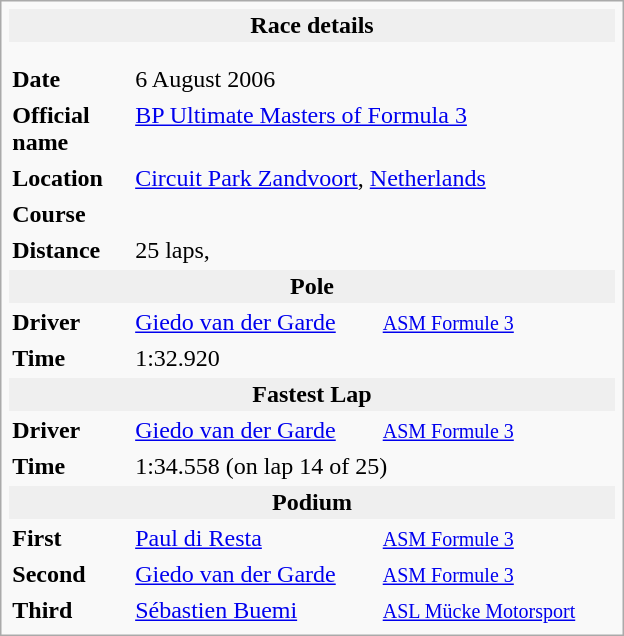<table class="infobox" align="right" cellpadding="2" style="float:right; width: 26em; ">
<tr>
<th colspan="3" style="background:#efefef;">Race details</th>
</tr>
<tr>
<td colspan="3" style="text-align:center;"></td>
</tr>
<tr>
<td colspan="3" style="text-align:center;"></td>
</tr>
<tr>
<td style="width: 20%;"><strong>Date</strong></td>
<td>6 August 2006</td>
</tr>
<tr>
<td><strong>Official name</strong></td>
<td colspan=2><a href='#'>BP Ultimate Masters of Formula 3</a></td>
</tr>
<tr>
<td><strong>Location</strong></td>
<td colspan=2><a href='#'>Circuit Park Zandvoort</a>, <a href='#'>Netherlands</a></td>
</tr>
<tr>
<td><strong>Course</strong></td>
<td colspan=2></td>
</tr>
<tr>
<td><strong>Distance</strong></td>
<td colspan=2>25 laps, </td>
</tr>
<tr>
<th colspan="3" style="background:#efefef;">Pole</th>
</tr>
<tr>
<td><strong>Driver</strong></td>
<td> <a href='#'>Giedo van der Garde</a></td>
<td><small><a href='#'>ASM Formule 3</a></small></td>
</tr>
<tr>
<td><strong>Time</strong></td>
<td colspan=2>1:32.920</td>
</tr>
<tr>
<th colspan="3" style="background:#efefef;">Fastest Lap</th>
</tr>
<tr>
<td><strong>Driver</strong></td>
<td> <a href='#'>Giedo van der Garde</a></td>
<td><small><a href='#'>ASM Formule 3</a></small></td>
</tr>
<tr>
<td><strong>Time</strong></td>
<td colspan=2>1:34.558 (on lap 14 of 25)</td>
</tr>
<tr>
<th colspan="3" style="background:#efefef;">Podium</th>
</tr>
<tr>
<td><strong>First</strong></td>
<td> <a href='#'>Paul di Resta</a></td>
<td><small><a href='#'>ASM Formule 3</a></small></td>
</tr>
<tr>
<td><strong>Second</strong></td>
<td> <a href='#'>Giedo van der Garde</a></td>
<td><small><a href='#'>ASM Formule 3</a></small></td>
</tr>
<tr>
<td><strong>Third</strong></td>
<td> <a href='#'>Sébastien Buemi</a></td>
<td><small><a href='#'>ASL Mücke Motorsport</a></small></td>
</tr>
</table>
